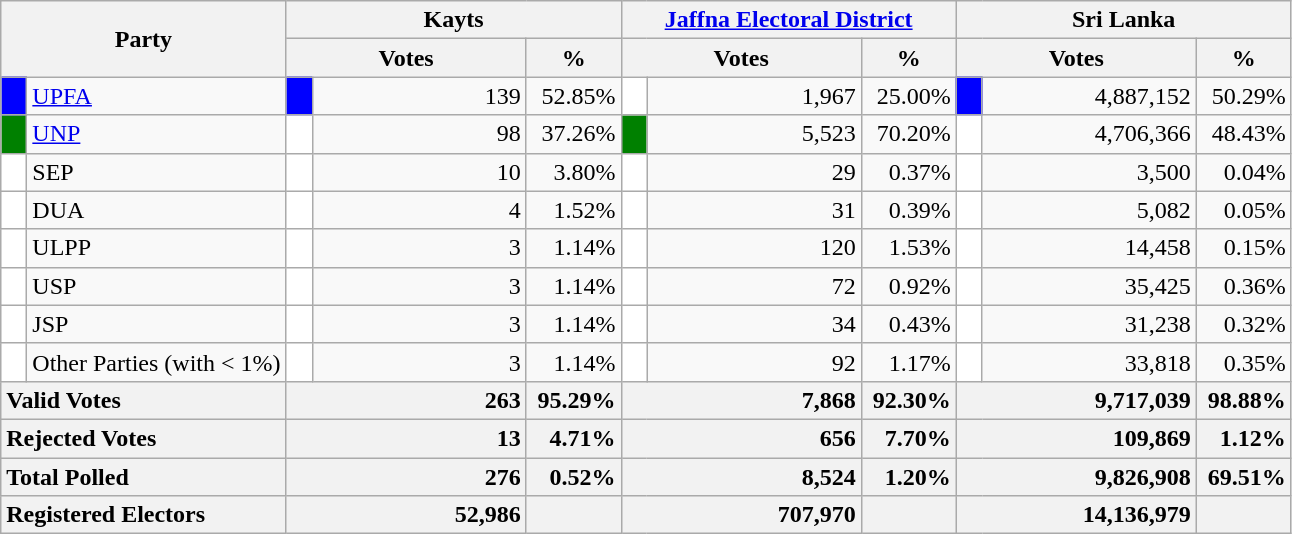<table class="wikitable">
<tr>
<th colspan="2" width="144px"rowspan="2">Party</th>
<th colspan="3" width="216px">Kayts</th>
<th colspan="3" width="216px"><a href='#'>Jaffna Electoral District</a></th>
<th colspan="3" width="216px">Sri Lanka</th>
</tr>
<tr>
<th colspan="2" width="144px">Votes</th>
<th>%</th>
<th colspan="2" width="144px">Votes</th>
<th>%</th>
<th colspan="2" width="144px">Votes</th>
<th>%</th>
</tr>
<tr>
<td style="background-color:blue;" width="10px"></td>
<td style="text-align:left;"><a href='#'>UPFA</a></td>
<td style="background-color:blue;" width="10px"></td>
<td style="text-align:right;">139</td>
<td style="text-align:right;">52.85%</td>
<td style="background-color:white;" width="10px"></td>
<td style="text-align:right;">1,967</td>
<td style="text-align:right;">25.00%</td>
<td style="background-color:blue;" width="10px"></td>
<td style="text-align:right;">4,887,152</td>
<td style="text-align:right;">50.29%</td>
</tr>
<tr>
<td style="background-color:green;" width="10px"></td>
<td style="text-align:left;"><a href='#'>UNP</a></td>
<td style="background-color:white;" width="10px"></td>
<td style="text-align:right;">98</td>
<td style="text-align:right;">37.26%</td>
<td style="background-color:green;" width="10px"></td>
<td style="text-align:right;">5,523</td>
<td style="text-align:right;">70.20%</td>
<td style="background-color:white;" width="10px"></td>
<td style="text-align:right;">4,706,366</td>
<td style="text-align:right;">48.43%</td>
</tr>
<tr>
<td style="background-color:white;" width="10px"></td>
<td style="text-align:left;">SEP</td>
<td style="background-color:white;" width="10px"></td>
<td style="text-align:right;">10</td>
<td style="text-align:right;">3.80%</td>
<td style="background-color:white;" width="10px"></td>
<td style="text-align:right;">29</td>
<td style="text-align:right;">0.37%</td>
<td style="background-color:white;" width="10px"></td>
<td style="text-align:right;">3,500</td>
<td style="text-align:right;">0.04%</td>
</tr>
<tr>
<td style="background-color:white;" width="10px"></td>
<td style="text-align:left;">DUA</td>
<td style="background-color:white;" width="10px"></td>
<td style="text-align:right;">4</td>
<td style="text-align:right;">1.52%</td>
<td style="background-color:white;" width="10px"></td>
<td style="text-align:right;">31</td>
<td style="text-align:right;">0.39%</td>
<td style="background-color:white;" width="10px"></td>
<td style="text-align:right;">5,082</td>
<td style="text-align:right;">0.05%</td>
</tr>
<tr>
<td style="background-color:white;" width="10px"></td>
<td style="text-align:left;">ULPP</td>
<td style="background-color:white;" width="10px"></td>
<td style="text-align:right;">3</td>
<td style="text-align:right;">1.14%</td>
<td style="background-color:white;" width="10px"></td>
<td style="text-align:right;">120</td>
<td style="text-align:right;">1.53%</td>
<td style="background-color:white;" width="10px"></td>
<td style="text-align:right;">14,458</td>
<td style="text-align:right;">0.15%</td>
</tr>
<tr>
<td style="background-color:white;" width="10px"></td>
<td style="text-align:left;">USP</td>
<td style="background-color:white;" width="10px"></td>
<td style="text-align:right;">3</td>
<td style="text-align:right;">1.14%</td>
<td style="background-color:white;" width="10px"></td>
<td style="text-align:right;">72</td>
<td style="text-align:right;">0.92%</td>
<td style="background-color:white;" width="10px"></td>
<td style="text-align:right;">35,425</td>
<td style="text-align:right;">0.36%</td>
</tr>
<tr>
<td style="background-color:white;" width="10px"></td>
<td style="text-align:left;">JSP</td>
<td style="background-color:white;" width="10px"></td>
<td style="text-align:right;">3</td>
<td style="text-align:right;">1.14%</td>
<td style="background-color:white;" width="10px"></td>
<td style="text-align:right;">34</td>
<td style="text-align:right;">0.43%</td>
<td style="background-color:white;" width="10px"></td>
<td style="text-align:right;">31,238</td>
<td style="text-align:right;">0.32%</td>
</tr>
<tr>
<td style="background-color:white;" width="10px"></td>
<td style="text-align:left;">Other Parties (with < 1%)</td>
<td style="background-color:white;" width="10px"></td>
<td style="text-align:right;">3</td>
<td style="text-align:right;">1.14%</td>
<td style="background-color:white;" width="10px"></td>
<td style="text-align:right;">92</td>
<td style="text-align:right;">1.17%</td>
<td style="background-color:white;" width="10px"></td>
<td style="text-align:right;">33,818</td>
<td style="text-align:right;">0.35%</td>
</tr>
<tr>
<th colspan="2" width="144px"style="text-align:left;">Valid Votes</th>
<th style="text-align:right;"colspan="2" width="144px">263</th>
<th style="text-align:right;">95.29%</th>
<th style="text-align:right;"colspan="2" width="144px">7,868</th>
<th style="text-align:right;">92.30%</th>
<th style="text-align:right;"colspan="2" width="144px">9,717,039</th>
<th style="text-align:right;">98.88%</th>
</tr>
<tr>
<th colspan="2" width="144px"style="text-align:left;">Rejected Votes</th>
<th style="text-align:right;"colspan="2" width="144px">13</th>
<th style="text-align:right;">4.71%</th>
<th style="text-align:right;"colspan="2" width="144px">656</th>
<th style="text-align:right;">7.70%</th>
<th style="text-align:right;"colspan="2" width="144px">109,869</th>
<th style="text-align:right;">1.12%</th>
</tr>
<tr>
<th colspan="2" width="144px"style="text-align:left;">Total Polled</th>
<th style="text-align:right;"colspan="2" width="144px">276</th>
<th style="text-align:right;">0.52%</th>
<th style="text-align:right;"colspan="2" width="144px">8,524</th>
<th style="text-align:right;">1.20%</th>
<th style="text-align:right;"colspan="2" width="144px">9,826,908</th>
<th style="text-align:right;">69.51%</th>
</tr>
<tr>
<th colspan="2" width="144px"style="text-align:left;">Registered Electors</th>
<th style="text-align:right;"colspan="2" width="144px">52,986</th>
<th></th>
<th style="text-align:right;"colspan="2" width="144px">707,970</th>
<th></th>
<th style="text-align:right;"colspan="2" width="144px">14,136,979</th>
<th></th>
</tr>
</table>
